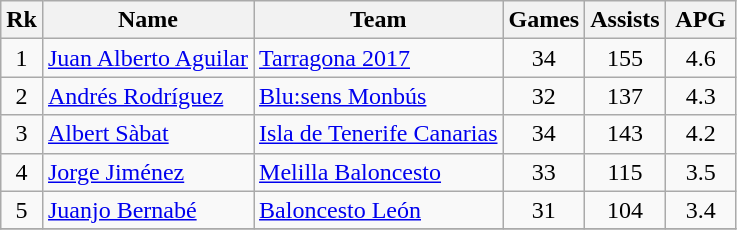<table class="wikitable" style="text-align: center;">
<tr>
<th>Rk</th>
<th>Name</th>
<th>Team</th>
<th>Games</th>
<th>Assists</th>
<th width=40>APG</th>
</tr>
<tr>
<td>1</td>
<td align="left"> <a href='#'>Juan Alberto Aguilar</a></td>
<td align="left"><a href='#'>Tarragona 2017</a></td>
<td>34</td>
<td>155</td>
<td>4.6</td>
</tr>
<tr>
<td>2</td>
<td align="left"> <a href='#'>Andrés Rodríguez</a></td>
<td align="left"><a href='#'>Blu:sens Monbús</a></td>
<td>32</td>
<td>137</td>
<td>4.3</td>
</tr>
<tr>
<td>3</td>
<td align="left"> <a href='#'>Albert Sàbat</a></td>
<td align="left"><a href='#'>Isla de Tenerife Canarias</a></td>
<td>34</td>
<td>143</td>
<td>4.2</td>
</tr>
<tr>
<td>4</td>
<td align="left"> <a href='#'>Jorge Jiménez</a></td>
<td align="left"><a href='#'>Melilla Baloncesto</a></td>
<td>33</td>
<td>115</td>
<td>3.5</td>
</tr>
<tr>
<td>5</td>
<td align="left"> <a href='#'>Juanjo Bernabé</a></td>
<td align="left"><a href='#'>Baloncesto León</a></td>
<td>31</td>
<td>104</td>
<td>3.4</td>
</tr>
<tr>
</tr>
</table>
